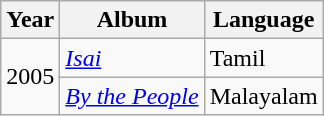<table class="wikitable">
<tr>
<th>Year</th>
<th>Album</th>
<th>Language</th>
</tr>
<tr>
<td rowspan=2>2005</td>
<td><em><a href='#'>Isai</a></em></td>
<td>Tamil</td>
</tr>
<tr>
<td><em><a href='#'>By the People</a></em></td>
<td>Malayalam</td>
</tr>
</table>
